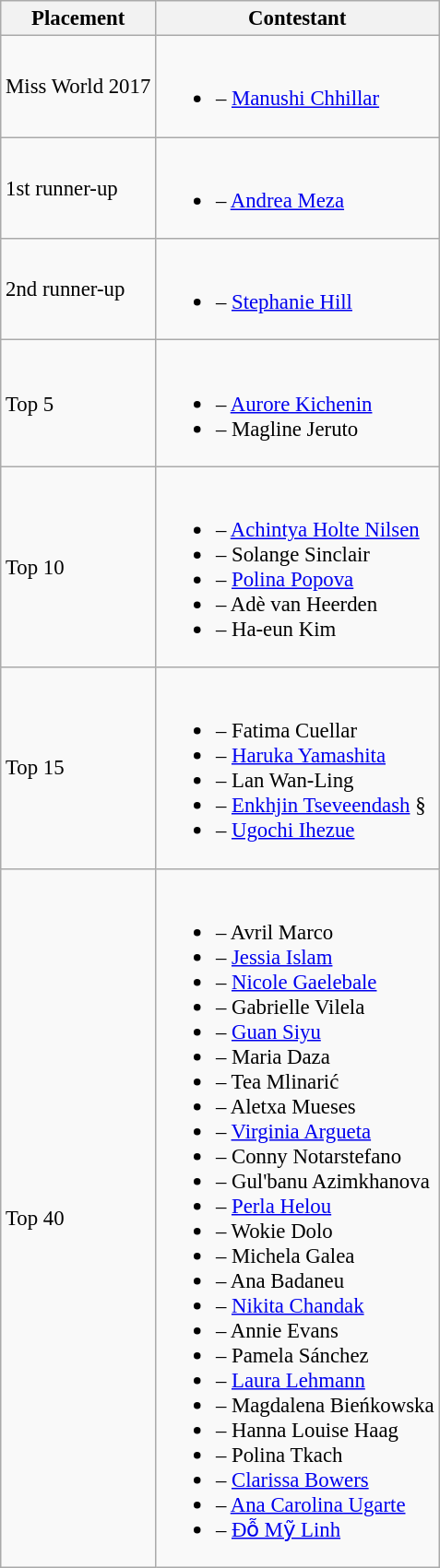<table class="wikitable sortable" style="font-size: 95%;">
<tr>
<th>Placement</th>
<th>Contestant</th>
</tr>
<tr>
<td>Miss World 2017</td>
<td><br><ul><li> – <a href='#'>Manushi Chhillar</a></li></ul></td>
</tr>
<tr>
<td>1st runner-up</td>
<td><br><ul><li> – <a href='#'>Andrea Meza</a></li></ul></td>
</tr>
<tr>
<td>2nd runner-up</td>
<td><br><ul><li> – <a href='#'>Stephanie Hill</a></li></ul></td>
</tr>
<tr>
<td>Top 5</td>
<td><br><ul><li> – <a href='#'>Aurore Kichenin</a></li><li> – Magline Jeruto</li></ul></td>
</tr>
<tr>
<td>Top 10</td>
<td><br><ul><li> – <a href='#'>Achintya Holte Nilsen</a></li><li> – Solange Sinclair</li><li> – <a href='#'>Polina Popova</a></li><li> – Adè van Heerden</li><li> – Ha-eun Kim</li></ul></td>
</tr>
<tr>
<td>Top 15</td>
<td><br><ul><li> – Fatima Cuellar</li><li> – <a href='#'>Haruka Yamashita</a></li><li> – Lan Wan-Ling</li><li> – <a href='#'>Enkhjin Tseveendash</a> §</li><li> – <a href='#'>Ugochi Ihezue</a></li></ul></td>
</tr>
<tr>
<td>Top 40</td>
<td><br><ul><li> – Avril Marco</li><li> – <a href='#'>Jessia Islam</a></li><li> – <a href='#'>Nicole Gaelebale</a></li><li> – Gabrielle Vilela</li><li> – <a href='#'>Guan Siyu</a></li><li> – Maria Daza</li><li> – Tea Mlinarić</li><li> – Aletxa Mueses</li><li> – <a href='#'>Virginia Argueta</a></li><li> – Conny Notarstefano</li><li> – Gul'banu Azimkhanova</li><li> – <a href='#'>Perla Helou</a></li><li> – Wokie Dolo</li><li> – Michela Galea</li><li> – Ana Badaneu</li><li> – <a href='#'>Nikita Chandak</a></li><li> – Annie Evans</li><li> – Pamela Sánchez</li><li> – <a href='#'>Laura Lehmann</a></li><li> – Magdalena Bieńkowska</li><li> – Hanna Louise Haag</li><li> – Polina Tkach</li><li> – <a href='#'>Clarissa Bowers</a></li><li> – <a href='#'>Ana Carolina Ugarte</a></li><li> – <a href='#'>Đỗ Mỹ Linh</a></li></ul></td>
</tr>
</table>
